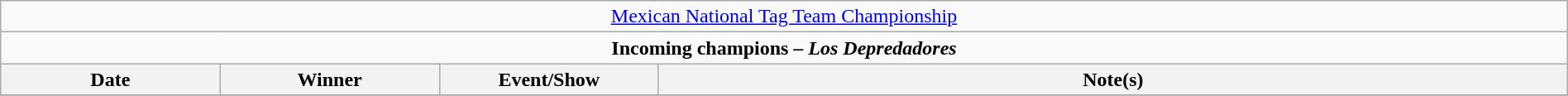<table class="wikitable" style="text-align:center; width:100%;">
<tr>
<td colspan="4" style="text-align: center;"><a href='#'>Mexican National Tag Team Championship</a></td>
</tr>
<tr>
<td colspan="4" style="text-align: center;"><strong>Incoming champions – <em>Los Depredadores</em> </strong></td>
</tr>
<tr>
<th width=14%>Date</th>
<th width=14%>Winner</th>
<th width=14%>Event/Show</th>
<th width=58%>Note(s)</th>
</tr>
<tr>
</tr>
</table>
